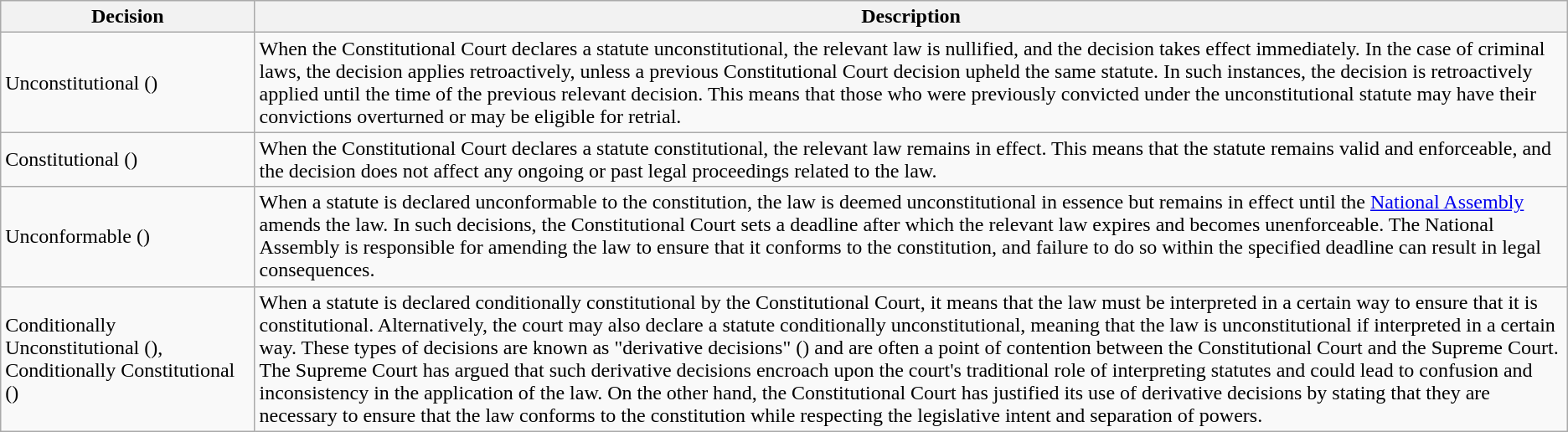<table class="wikitable">
<tr>
<th>Decision</th>
<th>Description</th>
</tr>
<tr>
<td>Unconstitutional ()</td>
<td>When the Constitutional Court declares a statute unconstitutional, the relevant law is nullified, and the decision takes effect immediately. In the case of criminal laws, the decision applies retroactively, unless a previous Constitutional Court decision upheld the same statute. In such instances, the decision is retroactively applied until the time of the previous relevant decision. This means that those who were previously convicted under the unconstitutional statute may have their convictions overturned or may be eligible for retrial.</td>
</tr>
<tr>
<td>Constitutional ()</td>
<td>When the Constitutional Court declares a statute constitutional, the relevant law remains in effect. This means that the statute remains valid and enforceable, and the decision does not affect any ongoing or past legal proceedings related to the law.</td>
</tr>
<tr>
<td>Unconformable ()</td>
<td>When a statute is declared unconformable to the constitution, the law is deemed unconstitutional in essence but remains in effect until the <a href='#'>National Assembly</a> amends the law. In such decisions, the Constitutional Court sets a deadline after which the relevant law expires and becomes unenforceable. The National Assembly is responsible for amending the law to ensure that it conforms to the constitution, and failure to do so within the specified deadline can result in legal consequences.</td>
</tr>
<tr>
<td>Conditionally Unconstitutional (), Conditionally Constitutional ()</td>
<td>When a statute is declared conditionally constitutional by the Constitutional Court, it means that the law must be interpreted in a certain way to ensure that it is constitutional. Alternatively, the court may also declare a statute conditionally unconstitutional, meaning that the law is unconstitutional if interpreted in a certain way. These types of decisions are known as "derivative decisions" () and are often a point of contention between the Constitutional Court and the Supreme Court.<br>The Supreme Court has argued that such derivative decisions encroach upon the court's traditional role of interpreting statutes and could lead to confusion and inconsistency in the application of the law. On the other hand, the Constitutional Court has justified its use of derivative decisions by stating that they are necessary to ensure that the law conforms to the constitution while respecting the legislative intent and separation of powers.</td>
</tr>
</table>
